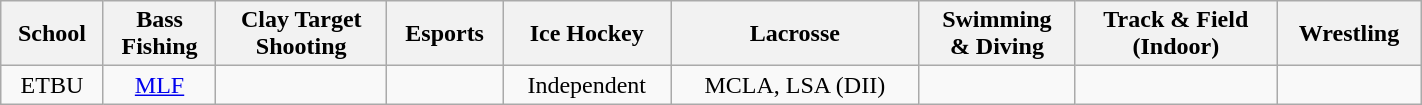<table class="wikitable" style="text-align:center; width:75%;">
<tr>
<th>School</th>
<th>Bass<br>Fishing</th>
<th>Clay Target<br>Shooting</th>
<th>Esports</th>
<th>Ice Hockey</th>
<th>Lacrosse</th>
<th>Swimming<br>& Diving</th>
<th>Track & Field<br>(Indoor)</th>
<th>Wrestling</th>
</tr>
<tr>
<td>ETBU</td>
<td><a href='#'>MLF</a></td>
<td></td>
<td></td>
<td>Independent</td>
<td>MCLA, LSA (DII)</td>
<td></td>
<td></td>
<td></td>
</tr>
</table>
